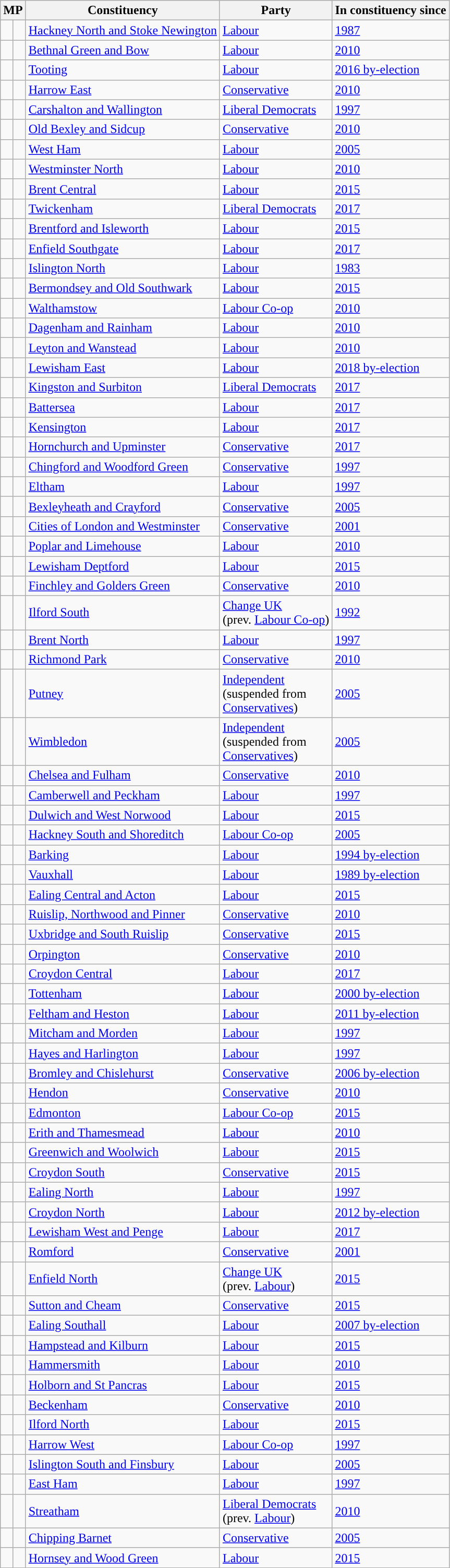<table class="wikitable sortable">
<tr>
<th colspan=2>MP</th>
<th>Constituency</th>
<th>Party</th>
<th>In constituency since</th>
</tr>
<tr>
<td style="background-color: "></td>
<td></td>
<td><a href='#'>Hackney North and Stoke Newington</a></td>
<td><a href='#'>Labour</a></td>
<td><a href='#'>1987</a></td>
</tr>
<tr>
<td style="background-color: "></td>
<td></td>
<td><a href='#'>Bethnal Green and Bow</a></td>
<td><a href='#'>Labour</a></td>
<td><a href='#'>2010</a></td>
</tr>
<tr>
<td style="background-color: "></td>
<td></td>
<td><a href='#'>Tooting</a></td>
<td><a href='#'>Labour</a></td>
<td><a href='#'>2016 by-election</a></td>
</tr>
<tr>
<td style="background-color: "></td>
<td></td>
<td><a href='#'>Harrow East</a></td>
<td><a href='#'>Conservative</a></td>
<td><a href='#'>2010</a></td>
</tr>
<tr>
<td style="background-color: "></td>
<td></td>
<td><a href='#'>Carshalton and Wallington</a></td>
<td><a href='#'>Liberal Democrats</a></td>
<td><a href='#'>1997</a></td>
</tr>
<tr>
<td style="background-color: "></td>
<td></td>
<td><a href='#'>Old Bexley and Sidcup</a></td>
<td><a href='#'>Conservative</a></td>
<td><a href='#'>2010</a></td>
</tr>
<tr>
<td style="background-color: "></td>
<td></td>
<td><a href='#'>West Ham</a></td>
<td><a href='#'>Labour</a></td>
<td><a href='#'>2005</a></td>
</tr>
<tr>
<td style="background-color: "></td>
<td></td>
<td><a href='#'>Westminster North</a></td>
<td><a href='#'>Labour</a></td>
<td><a href='#'>2010</a></td>
</tr>
<tr>
<td style="background-color: "></td>
<td></td>
<td><a href='#'>Brent Central</a></td>
<td><a href='#'>Labour</a></td>
<td><a href='#'>2015</a></td>
</tr>
<tr>
<td style="background-color: "></td>
<td></td>
<td><a href='#'>Twickenham</a></td>
<td><a href='#'>Liberal Democrats</a></td>
<td><a href='#'>2017</a></td>
</tr>
<tr>
<td style="background-color: "></td>
<td></td>
<td><a href='#'>Brentford and Isleworth</a></td>
<td><a href='#'>Labour</a></td>
<td><a href='#'>2015</a></td>
</tr>
<tr>
<td style="background-color: "></td>
<td></td>
<td><a href='#'>Enfield Southgate</a></td>
<td><a href='#'>Labour</a></td>
<td><a href='#'>2017</a></td>
</tr>
<tr>
<td style="background-color: "></td>
<td></td>
<td><a href='#'>Islington North</a></td>
<td><a href='#'>Labour</a></td>
<td><a href='#'>1983</a></td>
</tr>
<tr>
<td style="background-color: "></td>
<td></td>
<td><a href='#'>Bermondsey and Old Southwark</a></td>
<td><a href='#'>Labour</a></td>
<td><a href='#'>2015</a></td>
</tr>
<tr>
<td style="background-color: "></td>
<td></td>
<td><a href='#'>Walthamstow</a></td>
<td><a href='#'>Labour Co-op</a></td>
<td><a href='#'>2010</a></td>
</tr>
<tr>
<td style="background-color: "></td>
<td></td>
<td><a href='#'>Dagenham and Rainham</a></td>
<td><a href='#'>Labour</a></td>
<td><a href='#'>2010</a></td>
</tr>
<tr>
<td style="background-color: "></td>
<td></td>
<td><a href='#'>Leyton and Wanstead</a></td>
<td><a href='#'>Labour</a></td>
<td><a href='#'>2010</a></td>
</tr>
<tr>
<td style="background-color: "></td>
<td></td>
<td><a href='#'>Lewisham East</a></td>
<td><a href='#'>Labour</a></td>
<td><a href='#'>2018 by-election</a></td>
</tr>
<tr>
<td style="background-color: "></td>
<td></td>
<td><a href='#'>Kingston and Surbiton</a></td>
<td><a href='#'>Liberal Democrats</a></td>
<td><a href='#'>2017</a></td>
</tr>
<tr>
<td style="background-color: "></td>
<td></td>
<td><a href='#'>Battersea</a></td>
<td><a href='#'>Labour</a></td>
<td><a href='#'>2017</a></td>
</tr>
<tr>
<td style="background-color: "></td>
<td></td>
<td><a href='#'>Kensington</a></td>
<td><a href='#'>Labour</a></td>
<td><a href='#'>2017</a></td>
</tr>
<tr>
<td style="background-color: "></td>
<td></td>
<td><a href='#'>Hornchurch and Upminster</a></td>
<td><a href='#'>Conservative</a></td>
<td><a href='#'>2017</a></td>
</tr>
<tr>
<td style="background-color: "></td>
<td></td>
<td><a href='#'>Chingford and Woodford Green</a></td>
<td><a href='#'>Conservative</a></td>
<td><a href='#'>1997</a></td>
</tr>
<tr>
<td style="background-color: "></td>
<td></td>
<td><a href='#'>Eltham</a></td>
<td><a href='#'>Labour</a></td>
<td><a href='#'>1997</a></td>
</tr>
<tr>
<td style="background-color: "></td>
<td></td>
<td><a href='#'>Bexleyheath and Crayford</a></td>
<td><a href='#'>Conservative</a></td>
<td><a href='#'>2005</a></td>
</tr>
<tr>
<td style="background-color: "></td>
<td></td>
<td><a href='#'>Cities of London and Westminster</a></td>
<td><a href='#'>Conservative</a></td>
<td><a href='#'>2001</a></td>
</tr>
<tr>
<td style="background-color: "></td>
<td></td>
<td><a href='#'>Poplar and Limehouse</a></td>
<td><a href='#'>Labour</a></td>
<td><a href='#'>2010</a></td>
</tr>
<tr>
<td style="background-color: "></td>
<td></td>
<td><a href='#'>Lewisham Deptford</a></td>
<td><a href='#'>Labour</a></td>
<td><a href='#'>2015</a></td>
</tr>
<tr>
<td style="background-color: "></td>
<td></td>
<td><a href='#'>Finchley and Golders Green</a></td>
<td><a href='#'>Conservative</a></td>
<td><a href='#'>2010</a></td>
</tr>
<tr>
<td style="background-color: "></td>
<td></td>
<td><a href='#'>Ilford South</a></td>
<td><a href='#'>Change UK</a><br>(prev. <a href='#'>Labour Co-op</a>)</td>
<td><a href='#'>1992</a></td>
</tr>
<tr>
<td style="background-color: "></td>
<td></td>
<td><a href='#'>Brent North</a></td>
<td><a href='#'>Labour</a></td>
<td><a href='#'>1997</a></td>
</tr>
<tr>
<td style="background-color: "></td>
<td></td>
<td><a href='#'>Richmond Park</a></td>
<td><a href='#'>Conservative</a></td>
<td><a href='#'>2010</a></td>
</tr>
<tr>
<td style="background-color: "></td>
<td></td>
<td><a href='#'>Putney</a></td>
<td><a href='#'>Independent</a><br>(suspended from<br><a href='#'>Conservatives</a>)</td>
<td><a href='#'>2005</a></td>
</tr>
<tr>
<td style="background-color: "></td>
<td></td>
<td><a href='#'>Wimbledon</a></td>
<td><a href='#'>Independent</a><br>(suspended from<br><a href='#'>Conservatives</a>)</td>
<td><a href='#'>2005</a></td>
</tr>
<tr>
<td style="background-color: "></td>
<td></td>
<td><a href='#'>Chelsea and Fulham</a></td>
<td><a href='#'>Conservative</a></td>
<td><a href='#'>2010</a></td>
</tr>
<tr>
<td style="background-color: "></td>
<td></td>
<td><a href='#'>Camberwell and Peckham</a></td>
<td><a href='#'>Labour</a></td>
<td><a href='#'>1997</a></td>
</tr>
<tr>
<td style="background-color: "></td>
<td></td>
<td><a href='#'>Dulwich and West Norwood</a></td>
<td><a href='#'>Labour</a></td>
<td><a href='#'>2015</a></td>
</tr>
<tr>
<td style="background-color: "></td>
<td></td>
<td><a href='#'>Hackney South and Shoreditch</a></td>
<td><a href='#'>Labour Co-op</a></td>
<td><a href='#'>2005</a></td>
</tr>
<tr>
<td style="background-color: "></td>
<td></td>
<td><a href='#'>Barking</a></td>
<td><a href='#'>Labour</a></td>
<td><a href='#'>1994 by-election</a></td>
</tr>
<tr>
<td style="background-color: "></td>
<td></td>
<td><a href='#'>Vauxhall</a></td>
<td><a href='#'>Labour</a></td>
<td><a href='#'>1989 by-election</a></td>
</tr>
<tr>
<td style="background-color: "></td>
<td></td>
<td><a href='#'>Ealing Central and Acton</a></td>
<td><a href='#'>Labour</a></td>
<td><a href='#'>2015</a></td>
</tr>
<tr>
<td style="background-color: "></td>
<td></td>
<td><a href='#'>Ruislip, Northwood and Pinner</a></td>
<td><a href='#'>Conservative</a></td>
<td><a href='#'>2010</a></td>
</tr>
<tr>
<td style="background-color: "></td>
<td></td>
<td><a href='#'>Uxbridge and South Ruislip</a></td>
<td><a href='#'>Conservative</a></td>
<td><a href='#'>2015</a></td>
</tr>
<tr>
<td style="background-color: "></td>
<td></td>
<td><a href='#'>Orpington</a></td>
<td><a href='#'>Conservative</a></td>
<td><a href='#'>2010</a></td>
</tr>
<tr>
<td style="background-color: "></td>
<td></td>
<td><a href='#'>Croydon Central</a></td>
<td><a href='#'>Labour</a></td>
<td><a href='#'>2017</a></td>
</tr>
<tr>
<td style="background-color: "></td>
<td></td>
<td><a href='#'>Tottenham</a></td>
<td><a href='#'>Labour</a></td>
<td><a href='#'>2000 by-election</a></td>
</tr>
<tr>
<td style="background-color: "></td>
<td></td>
<td><a href='#'>Feltham and Heston</a></td>
<td><a href='#'>Labour</a></td>
<td><a href='#'>2011 by-election</a></td>
</tr>
<tr>
<td style="background-color: "></td>
<td></td>
<td><a href='#'>Mitcham and Morden</a></td>
<td><a href='#'>Labour</a></td>
<td><a href='#'>1997</a></td>
</tr>
<tr>
<td style="background-color: "></td>
<td></td>
<td><a href='#'>Hayes and Harlington</a></td>
<td><a href='#'>Labour</a></td>
<td><a href='#'>1997</a></td>
</tr>
<tr>
<td style="background-color: "></td>
<td></td>
<td><a href='#'>Bromley and Chislehurst</a></td>
<td><a href='#'>Conservative</a></td>
<td><a href='#'>2006 by-election</a></td>
</tr>
<tr>
<td style="background-color: "></td>
<td></td>
<td><a href='#'>Hendon</a></td>
<td><a href='#'>Conservative</a></td>
<td><a href='#'>2010</a></td>
</tr>
<tr>
<td style="background-color: "></td>
<td></td>
<td><a href='#'>Edmonton</a></td>
<td><a href='#'>Labour Co-op</a></td>
<td><a href='#'>2015</a></td>
</tr>
<tr>
<td style="background-color: "></td>
<td></td>
<td><a href='#'>Erith and Thamesmead</a></td>
<td><a href='#'>Labour</a></td>
<td><a href='#'>2010</a></td>
</tr>
<tr>
<td style="background-color: "></td>
<td></td>
<td><a href='#'>Greenwich and Woolwich</a></td>
<td><a href='#'>Labour</a></td>
<td><a href='#'>2015</a></td>
</tr>
<tr>
<td style="background-color: "></td>
<td></td>
<td><a href='#'>Croydon South</a></td>
<td><a href='#'>Conservative</a></td>
<td><a href='#'>2015</a></td>
</tr>
<tr>
<td style="background-color: "></td>
<td></td>
<td><a href='#'>Ealing North</a></td>
<td><a href='#'>Labour</a></td>
<td><a href='#'>1997</a></td>
</tr>
<tr>
<td style="background-color: "></td>
<td></td>
<td><a href='#'>Croydon North</a></td>
<td><a href='#'>Labour</a></td>
<td><a href='#'>2012 by-election</a></td>
</tr>
<tr>
<td style="background-color: "></td>
<td></td>
<td><a href='#'>Lewisham West and Penge</a></td>
<td><a href='#'>Labour</a></td>
<td><a href='#'>2017</a></td>
</tr>
<tr>
<td style="background-color: "></td>
<td></td>
<td><a href='#'>Romford</a></td>
<td><a href='#'>Conservative</a></td>
<td><a href='#'>2001</a></td>
</tr>
<tr>
<td style="background-color: "></td>
<td></td>
<td><a href='#'>Enfield North</a></td>
<td><a href='#'>Change UK</a><br>(prev. <a href='#'>Labour</a>)</td>
<td><a href='#'>2015</a></td>
</tr>
<tr>
<td style="background-color: "></td>
<td></td>
<td><a href='#'>Sutton and Cheam</a></td>
<td><a href='#'>Conservative</a></td>
<td><a href='#'>2015</a></td>
</tr>
<tr>
<td style="background-color: "></td>
<td></td>
<td><a href='#'>Ealing Southall</a></td>
<td><a href='#'>Labour</a></td>
<td><a href='#'>2007 by-election</a></td>
</tr>
<tr>
<td style="background-color: "></td>
<td></td>
<td><a href='#'>Hampstead and Kilburn</a></td>
<td><a href='#'>Labour</a></td>
<td><a href='#'>2015</a></td>
</tr>
<tr>
<td style="background-color: "></td>
<td></td>
<td><a href='#'>Hammersmith</a></td>
<td><a href='#'>Labour</a></td>
<td><a href='#'>2010</a></td>
</tr>
<tr>
<td style="background-color: "></td>
<td></td>
<td><a href='#'>Holborn and St Pancras</a></td>
<td><a href='#'>Labour</a></td>
<td><a href='#'>2015</a></td>
</tr>
<tr>
<td style="background-color: "></td>
<td></td>
<td><a href='#'>Beckenham</a></td>
<td><a href='#'>Conservative</a></td>
<td><a href='#'>2010</a></td>
</tr>
<tr>
<td style="background-color: "></td>
<td></td>
<td><a href='#'>Ilford North</a></td>
<td><a href='#'>Labour</a></td>
<td><a href='#'>2015</a></td>
</tr>
<tr>
<td style="background-color: "></td>
<td></td>
<td><a href='#'>Harrow West</a></td>
<td><a href='#'>Labour Co-op</a></td>
<td><a href='#'>1997</a></td>
</tr>
<tr>
<td style="background-color: "></td>
<td></td>
<td><a href='#'>Islington South and Finsbury</a></td>
<td><a href='#'>Labour</a></td>
<td><a href='#'>2005</a></td>
</tr>
<tr>
<td style="background-color: "></td>
<td></td>
<td><a href='#'>East Ham</a></td>
<td><a href='#'>Labour</a></td>
<td><a href='#'>1997</a></td>
</tr>
<tr>
<td style="background-color: "></td>
<td></td>
<td><a href='#'>Streatham</a></td>
<td><a href='#'>Liberal Democrats</a><br>(prev. <a href='#'>Labour</a>)</td>
<td><a href='#'>2010</a></td>
</tr>
<tr>
<td style="background-color: "></td>
<td></td>
<td><a href='#'>Chipping Barnet</a></td>
<td><a href='#'>Conservative</a></td>
<td><a href='#'>2005</a></td>
</tr>
<tr>
<td style="background-color: "></td>
<td></td>
<td><a href='#'>Hornsey and Wood Green</a></td>
<td><a href='#'>Labour</a></td>
<td><a href='#'>2015</a></td>
</tr>
</table>
